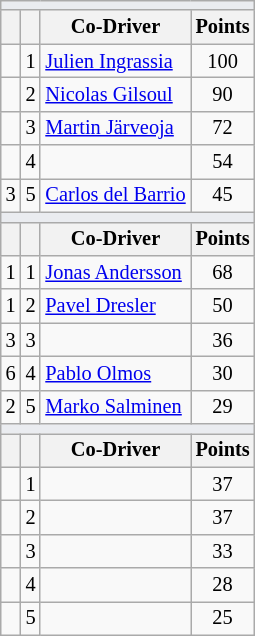<table class="wikitable" style="font-size: 85%;">
<tr>
<td style="background-color:#EAECF0; text-align:center" colspan="4"></td>
</tr>
<tr>
<th></th>
<th></th>
<th>Co-Driver</th>
<th>Points</th>
</tr>
<tr>
<td align="left"></td>
<td align="center">1</td>
<td> <a href='#'>Julien Ingrassia</a></td>
<td align="center">100</td>
</tr>
<tr>
<td align="left"></td>
<td align="center">2</td>
<td> <a href='#'>Nicolas Gilsoul</a></td>
<td align="center">90</td>
</tr>
<tr>
<td align="left"></td>
<td align="center">3</td>
<td> <a href='#'>Martin Järveoja</a></td>
<td align="center">72</td>
</tr>
<tr>
<td align="left"></td>
<td align="center">4</td>
<td></td>
<td align="center">54</td>
</tr>
<tr>
<td align="left"> 3</td>
<td align="center">5</td>
<td> <a href='#'>Carlos del Barrio</a></td>
<td align="center">45</td>
</tr>
<tr>
<td style="background-color:#EAECF0; text-align:center" colspan="4"></td>
</tr>
<tr>
<th></th>
<th></th>
<th>Co-Driver</th>
<th>Points</th>
</tr>
<tr>
<td align="left"> 1</td>
<td align="center">1</td>
<td> <a href='#'>Jonas Andersson</a></td>
<td align="center">68</td>
</tr>
<tr>
<td align="left"> 1</td>
<td align="center">2</td>
<td> <a href='#'>Pavel Dresler</a></td>
<td align="center">50</td>
</tr>
<tr>
<td align="left"> 3</td>
<td align="center">3</td>
<td></td>
<td align="center">36</td>
</tr>
<tr>
<td align="left"> 6</td>
<td align="center">4</td>
<td> <a href='#'>Pablo Olmos</a></td>
<td align="center">30</td>
</tr>
<tr>
<td align="left"> 2</td>
<td align="center">5</td>
<td> <a href='#'>Marko Salminen</a></td>
<td align="center">29</td>
</tr>
<tr>
<td style="background-color:#EAECF0; text-align:center" colspan="4"></td>
</tr>
<tr>
<th></th>
<th></th>
<th>Co-Driver</th>
<th>Points</th>
</tr>
<tr>
<td align="left"></td>
<td align="center">1</td>
<td></td>
<td align="center">37</td>
</tr>
<tr>
<td align="left"></td>
<td align="center">2</td>
<td></td>
<td align="center">37</td>
</tr>
<tr>
<td align="left"></td>
<td align="center">3</td>
<td></td>
<td align="center">33</td>
</tr>
<tr>
<td align="left"></td>
<td align="center">4</td>
<td></td>
<td align="center">28</td>
</tr>
<tr>
<td align="left"></td>
<td align="center">5</td>
<td></td>
<td align="center">25</td>
</tr>
</table>
